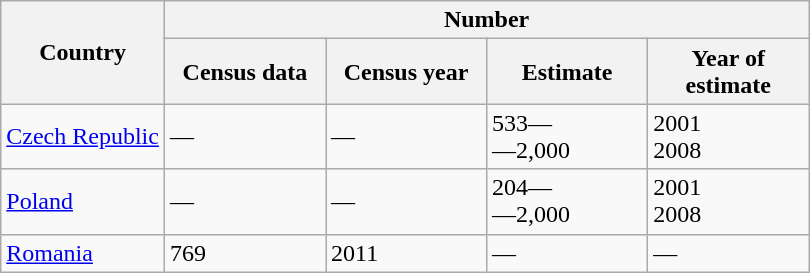<table class="wikitable">
<tr>
<th rowspan=2>Country</th>
<th colspan=4>Number</th>
</tr>
<tr>
<th style="width:100px">Census data</th>
<th style="width:100px">Census year</th>
<th style="width:100px">Estimate</th>
<th style="width:100px">Year of estimate</th>
</tr>
<tr>
<td><a href='#'>Czech Republic</a></td>
<td>—</td>
<td>—</td>
<td>533—<br>—2,000</td>
<td>2001<br>2008</td>
</tr>
<tr>
<td><a href='#'>Poland</a></td>
<td>—</td>
<td>—</td>
<td>204—<br>—2,000</td>
<td>2001<br>2008</td>
</tr>
<tr>
<td><a href='#'>Romania</a></td>
<td>769</td>
<td>2011</td>
<td>—</td>
<td>—</td>
</tr>
</table>
